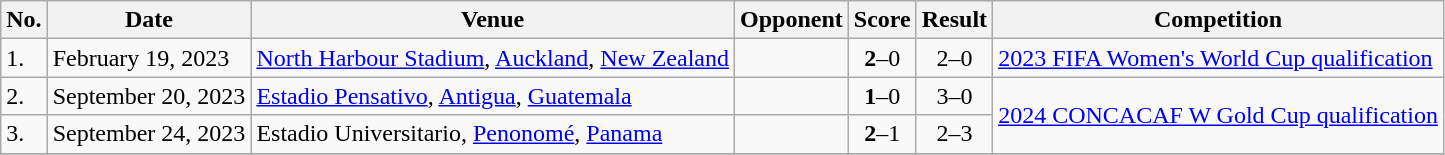<table class="wikitable">
<tr>
<th>No.</th>
<th>Date</th>
<th>Venue</th>
<th>Opponent</th>
<th>Score</th>
<th>Result</th>
<th>Competition</th>
</tr>
<tr>
<td>1.</td>
<td>February 19, 2023</td>
<td><a href='#'>North Harbour Stadium</a>, <a href='#'>Auckland</a>, <a href='#'>New Zealand</a></td>
<td></td>
<td align=center><strong>2</strong>–0</td>
<td align=center>2–0</td>
<td><a href='#'>2023 FIFA Women's World Cup qualification</a></td>
</tr>
<tr>
<td>2.</td>
<td>September 20, 2023</td>
<td><a href='#'>Estadio Pensativo</a>, <a href='#'>Antigua</a>, <a href='#'>Guatemala</a></td>
<td></td>
<td align=center><strong>1</strong>–0</td>
<td align=center>3–0</td>
<td rowspan=2><a href='#'>2024 CONCACAF W Gold Cup qualification</a></td>
</tr>
<tr>
<td>3.</td>
<td>September 24, 2023</td>
<td>Estadio Universitario, <a href='#'>Penonomé</a>, <a href='#'>Panama</a></td>
<td></td>
<td align=center><strong>2</strong>–1</td>
<td align=center>2–3</td>
</tr>
<tr>
</tr>
</table>
